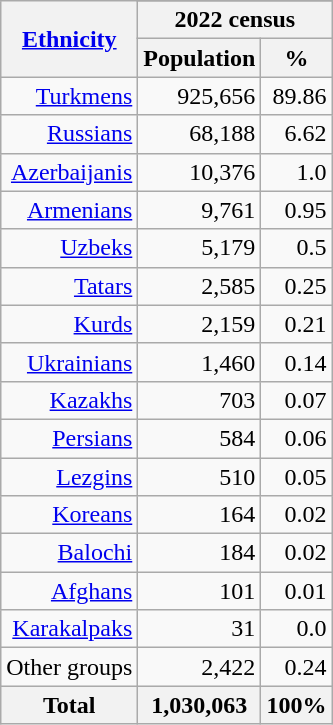<table class="wikitable sortable" style="text-align:right">
<tr>
<th rowspan="3"><a href='#'>Ethnicity</a></th>
</tr>
<tr>
<th colspan="2">2022 census</th>
</tr>
<tr align="center">
<th style="width:60px">Population</th>
<th>%</th>
</tr>
<tr>
<td><a href='#'>Turkmens</a></td>
<td>925,656</td>
<td>89.86</td>
</tr>
<tr>
<td><a href='#'>Russians</a></td>
<td>68,188</td>
<td>6.62</td>
</tr>
<tr>
<td><a href='#'>Azerbaijanis</a></td>
<td>10,376</td>
<td>1.0</td>
</tr>
<tr>
<td><a href='#'>Armenians</a></td>
<td>9,761</td>
<td>0.95</td>
</tr>
<tr>
<td><a href='#'>Uzbeks</a></td>
<td>5,179</td>
<td>0.5</td>
</tr>
<tr>
<td><a href='#'>Tatars</a></td>
<td>2,585</td>
<td>0.25</td>
</tr>
<tr>
<td><a href='#'>Kurds</a></td>
<td>2,159</td>
<td>0.21</td>
</tr>
<tr>
<td><a href='#'>Ukrainians</a></td>
<td>1,460</td>
<td>0.14</td>
</tr>
<tr>
<td><a href='#'>Kazakhs</a></td>
<td>703</td>
<td>0.07</td>
</tr>
<tr>
<td><a href='#'>Persians</a></td>
<td>584</td>
<td>0.06</td>
</tr>
<tr>
<td><a href='#'>Lezgins</a></td>
<td>510</td>
<td>0.05</td>
</tr>
<tr>
<td><a href='#'>Koreans</a></td>
<td>164</td>
<td>0.02</td>
</tr>
<tr>
<td><a href='#'>Balochi</a></td>
<td>184</td>
<td>0.02</td>
</tr>
<tr>
<td><a href='#'>Afghans</a></td>
<td>101</td>
<td>0.01</td>
</tr>
<tr>
<td><a href='#'>Karakalpaks</a></td>
<td>31</td>
<td>0.0</td>
</tr>
<tr>
<td>Other groups</td>
<td>2,422</td>
<td>0.24</td>
</tr>
<tr class="sortbottom">
<th>Total</th>
<th>1,030,063</th>
<th>100%</th>
</tr>
</table>
